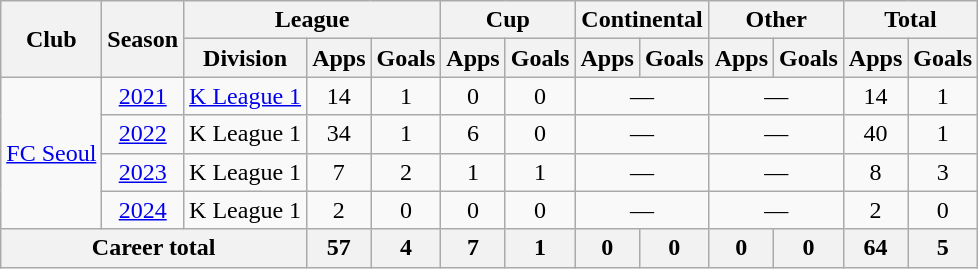<table class="wikitable" style="text-align: center">
<tr>
<th rowspan="2">Club</th>
<th rowspan="2">Season</th>
<th colspan="3">League</th>
<th colspan="2">Cup</th>
<th colspan="2">Continental</th>
<th colspan="2">Other</th>
<th colspan="2">Total</th>
</tr>
<tr>
<th>Division</th>
<th>Apps</th>
<th>Goals</th>
<th>Apps</th>
<th>Goals</th>
<th>Apps</th>
<th>Goals</th>
<th>Apps</th>
<th>Goals</th>
<th>Apps</th>
<th>Goals</th>
</tr>
<tr>
<td rowspan="4"><a href='#'>FC Seoul</a></td>
<td><a href='#'>2021</a></td>
<td><a href='#'>K League 1</a></td>
<td>14</td>
<td>1</td>
<td>0</td>
<td>0</td>
<td colspan=2>—</td>
<td colspan=2>—</td>
<td>14</td>
<td>1</td>
</tr>
<tr>
<td><a href='#'>2022</a></td>
<td>K League 1</td>
<td>34</td>
<td>1</td>
<td>6</td>
<td>0</td>
<td colspan=2>—</td>
<td colspan=2>—</td>
<td>40</td>
<td>1</td>
</tr>
<tr>
<td><a href='#'>2023</a></td>
<td>K League 1</td>
<td>7</td>
<td>2</td>
<td>1</td>
<td>1</td>
<td colspan=2>—</td>
<td colspan=2>—</td>
<td>8</td>
<td>3</td>
</tr>
<tr>
<td><a href='#'>2024</a></td>
<td>K League 1</td>
<td>2</td>
<td>0</td>
<td>0</td>
<td>0</td>
<td colspan=2>—</td>
<td colspan=2>—</td>
<td>2</td>
<td>0</td>
</tr>
<tr>
<th colspan=3>Career total</th>
<th>57</th>
<th>4</th>
<th>7</th>
<th>1</th>
<th>0</th>
<th>0</th>
<th>0</th>
<th>0</th>
<th>64</th>
<th>5</th>
</tr>
</table>
